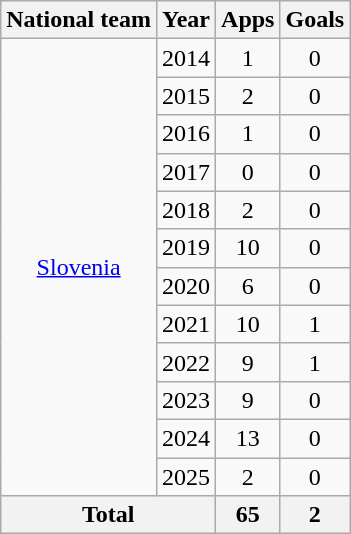<table class="wikitable" style="text-align:center">
<tr>
<th>National team</th>
<th>Year</th>
<th>Apps</th>
<th>Goals</th>
</tr>
<tr>
<td rowspan="12"><a href='#'>Slovenia</a></td>
<td>2014</td>
<td>1</td>
<td>0</td>
</tr>
<tr>
<td>2015</td>
<td>2</td>
<td>0</td>
</tr>
<tr>
<td>2016</td>
<td>1</td>
<td>0</td>
</tr>
<tr>
<td>2017</td>
<td>0</td>
<td>0</td>
</tr>
<tr>
<td>2018</td>
<td>2</td>
<td>0</td>
</tr>
<tr>
<td>2019</td>
<td>10</td>
<td>0</td>
</tr>
<tr>
<td>2020</td>
<td>6</td>
<td>0</td>
</tr>
<tr>
<td>2021</td>
<td>10</td>
<td>1</td>
</tr>
<tr>
<td>2022</td>
<td>9</td>
<td>1</td>
</tr>
<tr>
<td>2023</td>
<td>9</td>
<td>0</td>
</tr>
<tr>
<td>2024</td>
<td>13</td>
<td>0</td>
</tr>
<tr>
<td>2025</td>
<td>2</td>
<td>0</td>
</tr>
<tr>
<th colspan="2">Total</th>
<th>65</th>
<th>2</th>
</tr>
</table>
